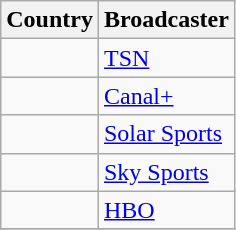<table class="wikitable">
<tr>
<th align=center>Country</th>
<th align=center>Broadcaster</th>
</tr>
<tr>
<td></td>
<td><a href='#'>TSN</a></td>
</tr>
<tr>
<td></td>
<td><a href='#'>Canal+</a></td>
</tr>
<tr>
<td></td>
<td><a href='#'>Solar Sports</a></td>
</tr>
<tr>
<td></td>
<td><a href='#'>Sky Sports</a></td>
</tr>
<tr>
<td></td>
<td><a href='#'>HBO</a></td>
</tr>
<tr>
</tr>
</table>
